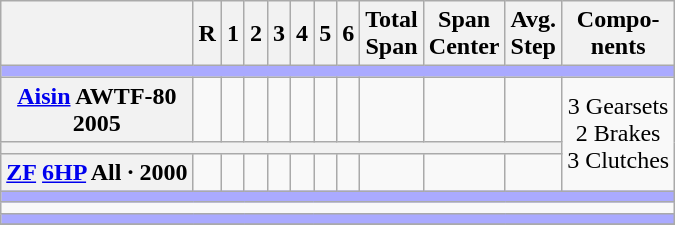<table class="wikitable collapsible" style="text-align:center">
<tr>
<th></th>
<th>R</th>
<th>1</th>
<th>2</th>
<th>3</th>
<th>4</th>
<th>5</th>
<th>6</th>
<th>Total<br>Span</th>
<th>Span<br>Center</th>
<th>Avg.<br>Step</th>
<th>Compo-<br>nents</th>
</tr>
<tr>
<td colspan="12" style="background:#AAF;"></td>
</tr>
<tr>
<th><a href='#'>Aisin</a> AWTF-80<br>2005</th>
<td></td>
<td></td>
<td></td>
<td></td>
<td></td>
<td></td>
<td></td>
<td></td>
<td></td>
<td></td>
<td rowspan=3>3 Gearsets<br>2 Brakes<br>3 Clutches</td>
</tr>
<tr>
<th colspan="11"></th>
</tr>
<tr>
<th><a href='#'>ZF</a> <a href='#'>6HP</a> All · 2000</th>
<td></td>
<td></td>
<td></td>
<td></td>
<td></td>
<td></td>
<td></td>
<td></td>
<td></td>
<td></td>
</tr>
<tr>
<td colspan="12" style="background:#AAF;"></td>
</tr>
<tr>
<td colspan="12"></td>
</tr>
<tr>
<td colspan="12" style="background:#AAF;"></td>
</tr>
<tr>
</tr>
</table>
